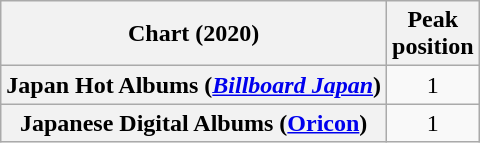<table class="wikitable sortable plainrowheaders" style="text-align:center">
<tr>
<th scope="col">Chart (2020)</th>
<th scope="col">Peak<br>position</th>
</tr>
<tr>
<th scope="row">Japan Hot Albums (<em><a href='#'>Billboard Japan</a></em>)</th>
<td>1</td>
</tr>
<tr>
<th scope="row">Japanese Digital Albums (<a href='#'>Oricon</a>)</th>
<td>1</td>
</tr>
</table>
